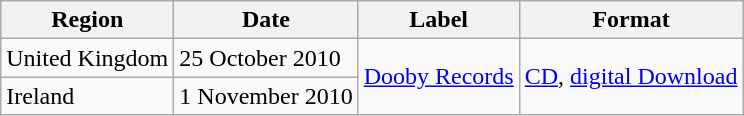<table class="wikitable">
<tr>
<th>Region</th>
<th>Date</th>
<th>Label</th>
<th>Format</th>
</tr>
<tr>
<td>United Kingdom</td>
<td>25 October 2010</td>
<td rowspan="2"><a href='#'>Dooby Records</a></td>
<td rowspan="2"><a href='#'>CD</a>, <a href='#'>digital Download</a></td>
</tr>
<tr>
<td>Ireland</td>
<td>1 November 2010</td>
</tr>
</table>
